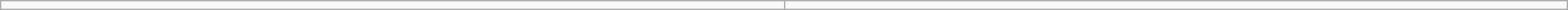<table class="wikitable sortable" style="float:left">
<tr>
<td style="width: 40em"></td>
<td style="width: 40em"></td>
</tr>
</table>
